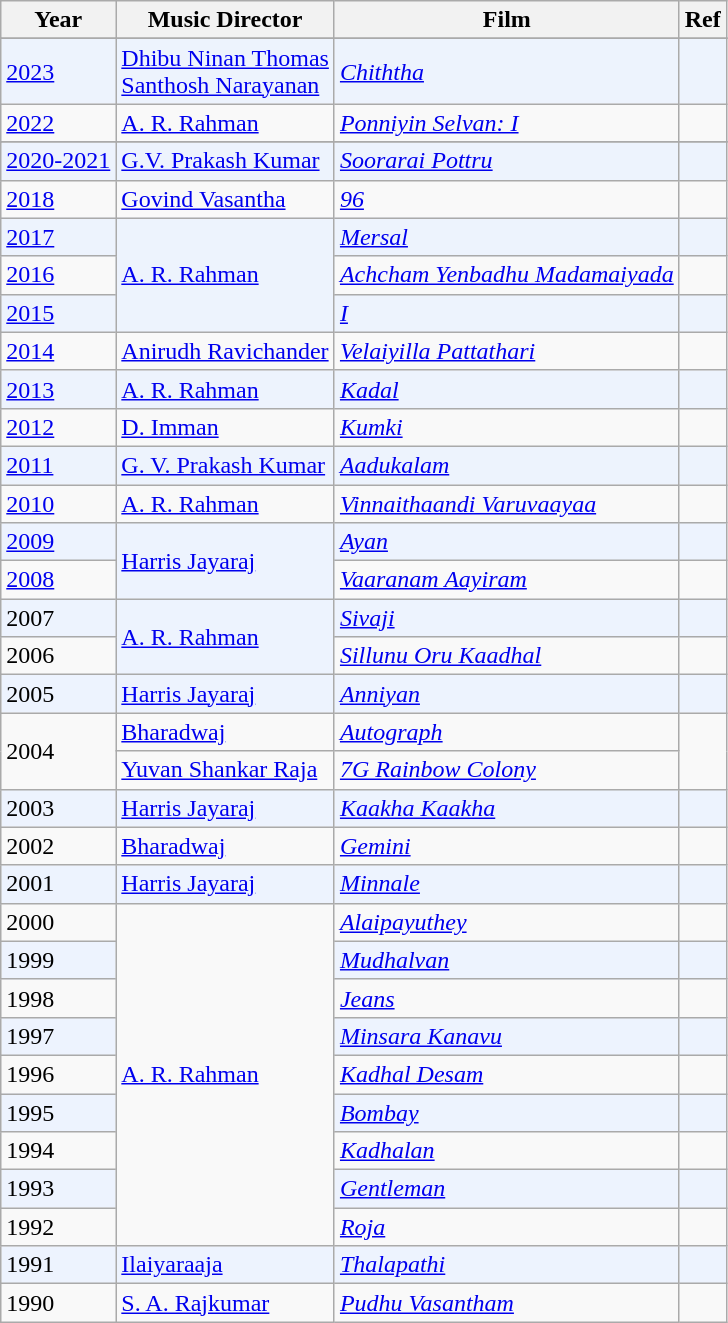<table class="wikitable sortable">
<tr>
<th>Year</th>
<th>Music Director</th>
<th>Film</th>
<th>Ref</th>
</tr>
<tr>
</tr>
<tr bgcolor=#edf3fd>
<td><a href='#'>2023</a></td>
<td><a href='#'>Dhibu Ninan Thomas</a> <br> <a href='#'>Santhosh Narayanan</a></td>
<td><em><a href='#'>Chiththa</a></em></td>
<td></td>
</tr>
<tr>
<td><a href='#'>2022</a></td>
<td><a href='#'>A. R. Rahman</a></td>
<td><em><a href='#'>Ponniyin Selvan: I</a></em></td>
<td></td>
</tr>
<tr>
</tr>
<tr bgcolor=#edf3fd>
<td><a href='#'>2020-2021</a></td>
<td><a href='#'>G.V. Prakash Kumar</a></td>
<td><em><a href='#'>Soorarai Pottru</a></em></td>
<td></td>
</tr>
<tr>
<td><a href='#'>2018</a></td>
<td><a href='#'>Govind Vasantha</a></td>
<td><em><a href='#'>96</a></em></td>
<td></td>
</tr>
<tr bgcolor=#edf3fd>
<td><a href='#'>2017</a></td>
<td rowspan="3"><a href='#'>A. R. Rahman</a></td>
<td><em><a href='#'>Mersal</a></em></td>
<td></td>
</tr>
<tr>
<td><a href='#'>2016</a></td>
<td><em><a href='#'>Achcham Yenbadhu Madamaiyada</a></em></td>
<td></td>
</tr>
<tr bgcolor=#edf3fd>
<td><a href='#'>2015</a></td>
<td><em><a href='#'>I</a></em></td>
<td></td>
</tr>
<tr>
<td><a href='#'>2014</a></td>
<td><a href='#'>Anirudh Ravichander</a></td>
<td><em><a href='#'>Velaiyilla Pattathari</a></em></td>
<td></td>
</tr>
<tr bgcolor=#edf3fd>
<td><a href='#'>2013</a></td>
<td><a href='#'>A. R. Rahman</a></td>
<td><em><a href='#'>Kadal</a></em></td>
<td></td>
</tr>
<tr>
<td><a href='#'>2012</a></td>
<td><a href='#'>D. Imman</a></td>
<td><em><a href='#'>Kumki</a></em></td>
<td></td>
</tr>
<tr bgcolor=#edf3fd>
<td><a href='#'>2011</a></td>
<td><a href='#'>G. V. Prakash Kumar</a></td>
<td><em><a href='#'>Aadukalam</a></em></td>
<td></td>
</tr>
<tr>
<td><a href='#'>2010</a></td>
<td><a href='#'>A. R. Rahman</a></td>
<td><em><a href='#'>Vinnaithaandi Varuvaayaa</a></em></td>
<td></td>
</tr>
<tr bgcolor=#edf3fe>
<td><a href='#'>2009</a></td>
<td rowspan="2"><a href='#'>Harris Jayaraj</a></td>
<td><em><a href='#'>Ayan</a></em></td>
<td></td>
</tr>
<tr>
<td><a href='#'>2008</a></td>
<td><em><a href='#'>Vaaranam Aayiram</a></em></td>
<td></td>
</tr>
<tr bgcolor=#edf3fe>
<td>2007</td>
<td rowspan="2"><a href='#'>A. R. Rahman</a></td>
<td><em><a href='#'>Sivaji</a></em></td>
<td></td>
</tr>
<tr>
<td>2006</td>
<td><em><a href='#'>Sillunu Oru Kaadhal</a></em></td>
<td></td>
</tr>
<tr bgcolor=#edf3fe>
<td>2005</td>
<td><a href='#'>Harris Jayaraj</a></td>
<td><em><a href='#'>Anniyan</a></em></td>
<td></td>
</tr>
<tr>
<td rowspan="2">2004</td>
<td><a href='#'>Bharadwaj</a></td>
<td><em><a href='#'>Autograph</a></em></td>
<td rowspan="2"></td>
</tr>
<tr>
<td><a href='#'>Yuvan Shankar Raja</a></td>
<td><em><a href='#'>7G Rainbow Colony</a></em></td>
</tr>
<tr bgcolor=#edf3fe>
<td>2003</td>
<td><a href='#'>Harris Jayaraj</a></td>
<td><em><a href='#'>Kaakha Kaakha</a></em></td>
<td></td>
</tr>
<tr>
<td>2002</td>
<td><a href='#'>Bharadwaj</a></td>
<td><em><a href='#'>Gemini</a></em></td>
<td></td>
</tr>
<tr bgcolor=#edf3fe>
<td>2001</td>
<td><a href='#'>Harris Jayaraj</a></td>
<td><em><a href='#'>Minnale</a></em></td>
<td></td>
</tr>
<tr>
<td>2000</td>
<td rowspan="9"><a href='#'>A. R. Rahman</a></td>
<td><em><a href='#'>Alaipayuthey</a></em></td>
<td></td>
</tr>
<tr bgcolor=#edf3fe>
<td>1999</td>
<td><em><a href='#'>Mudhalvan</a></em></td>
<td></td>
</tr>
<tr>
<td>1998</td>
<td><em><a href='#'>Jeans</a></em></td>
<td></td>
</tr>
<tr bgcolor=#edf3fe>
<td>1997</td>
<td><em><a href='#'>Minsara Kanavu</a></em></td>
<td></td>
</tr>
<tr>
<td>1996</td>
<td><em><a href='#'>Kadhal Desam</a></em></td>
<td></td>
</tr>
<tr bgcolor=#edf3fe>
<td>1995</td>
<td><em><a href='#'>Bombay</a></em></td>
<td></td>
</tr>
<tr>
<td>1994</td>
<td><em><a href='#'>Kadhalan</a></em></td>
<td></td>
</tr>
<tr bgcolor=#edf3fe>
<td>1993</td>
<td><em><a href='#'>Gentleman</a></em></td>
<td></td>
</tr>
<tr>
<td>1992</td>
<td><em><a href='#'>Roja</a></em></td>
<td></td>
</tr>
<tr bgcolor=#edf3fe>
<td>1991</td>
<td><a href='#'>Ilaiyaraaja</a></td>
<td><em><a href='#'>Thalapathi</a></em></td>
<td></td>
</tr>
<tr>
<td>1990</td>
<td><a href='#'>S. A. Rajkumar</a></td>
<td><em><a href='#'>Pudhu Vasantham</a></em></td>
<td></td>
</tr>
</table>
